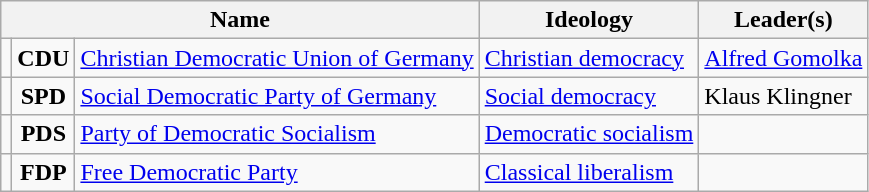<table class="wikitable">
<tr>
<th colspan=3>Name</th>
<th>Ideology</th>
<th>Leader(s)</th>
</tr>
<tr>
<td bgcolor=></td>
<td align=center><strong>CDU</strong></td>
<td><a href='#'>Christian Democratic Union of Germany</a><br></td>
<td><a href='#'>Christian democracy</a></td>
<td><a href='#'>Alfred Gomolka</a></td>
</tr>
<tr>
<td bgcolor=></td>
<td align=center><strong>SPD</strong></td>
<td><a href='#'>Social Democratic Party of Germany</a><br></td>
<td><a href='#'>Social democracy</a></td>
<td>Klaus Klingner</td>
</tr>
<tr>
<td bgcolor=></td>
<td align=center><strong>PDS</strong></td>
<td><a href='#'>Party of Democratic Socialism</a><br></td>
<td><a href='#'>Democratic socialism</a></td>
<td></td>
</tr>
<tr>
<td bgcolor=></td>
<td align=center><strong>FDP</strong></td>
<td><a href='#'>Free Democratic Party</a><br></td>
<td><a href='#'>Classical liberalism</a></td>
<td></td>
</tr>
</table>
